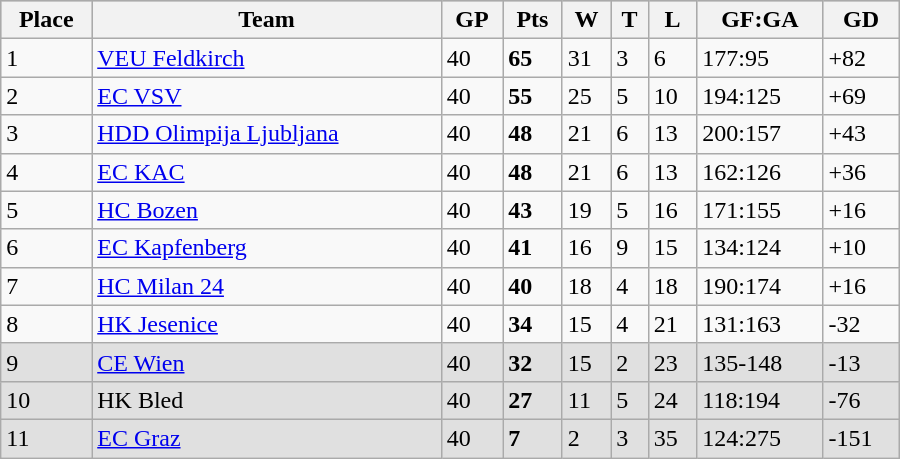<table class="wikitable" width="600px">
<tr style="background-color:#c0c0c0;">
<th>Place</th>
<th>Team</th>
<th>GP</th>
<th>Pts</th>
<th>W</th>
<th>T</th>
<th>L</th>
<th>GF:GA</th>
<th>GD</th>
</tr>
<tr>
<td>1</td>
<td> <a href='#'>VEU Feldkirch</a></td>
<td>40</td>
<td><strong>65</strong></td>
<td>31</td>
<td>3</td>
<td>6</td>
<td>177:95</td>
<td>+82</td>
</tr>
<tr>
<td>2</td>
<td> <a href='#'>EC VSV</a></td>
<td>40</td>
<td><strong>55</strong></td>
<td>25</td>
<td>5</td>
<td>10</td>
<td>194:125</td>
<td>+69</td>
</tr>
<tr>
<td>3</td>
<td> <a href='#'>HDD Olimpija Ljubljana</a></td>
<td>40</td>
<td><strong>48</strong></td>
<td>21</td>
<td>6</td>
<td>13</td>
<td>200:157</td>
<td>+43</td>
</tr>
<tr>
<td>4</td>
<td> <a href='#'>EC KAC</a></td>
<td>40</td>
<td><strong>48</strong></td>
<td>21</td>
<td>6</td>
<td>13</td>
<td>162:126</td>
<td>+36</td>
</tr>
<tr>
<td>5</td>
<td> <a href='#'>HC Bozen</a></td>
<td>40</td>
<td><strong>43</strong></td>
<td>19</td>
<td>5</td>
<td>16</td>
<td>171:155</td>
<td>+16</td>
</tr>
<tr>
<td>6</td>
<td> <a href='#'>EC Kapfenberg</a></td>
<td>40</td>
<td><strong>41</strong></td>
<td>16</td>
<td>9</td>
<td>15</td>
<td>134:124</td>
<td>+10</td>
</tr>
<tr>
<td>7</td>
<td> <a href='#'>HC Milan 24</a></td>
<td>40</td>
<td><strong>40</strong></td>
<td>18</td>
<td>4</td>
<td>18</td>
<td>190:174</td>
<td>+16</td>
</tr>
<tr>
<td>8</td>
<td> <a href='#'>HK Jesenice</a></td>
<td>40</td>
<td><strong>34</strong></td>
<td>15</td>
<td>4</td>
<td>21</td>
<td>131:163</td>
<td>-32</td>
</tr>
<tr bgcolor="#e0e0e0">
<td>9</td>
<td> <a href='#'>CE Wien</a></td>
<td>40</td>
<td><strong>32</strong></td>
<td>15</td>
<td>2</td>
<td>23</td>
<td>135-148</td>
<td>-13</td>
</tr>
<tr bgcolor="#e0e0e0">
<td>10</td>
<td> HK Bled</td>
<td>40</td>
<td><strong>27</strong></td>
<td>11</td>
<td>5</td>
<td>24</td>
<td>118:194</td>
<td>-76</td>
</tr>
<tr bgcolor="#e0e0e0">
<td>11</td>
<td> <a href='#'>EC Graz</a></td>
<td>40</td>
<td><strong>7</strong></td>
<td>2</td>
<td>3</td>
<td>35</td>
<td>124:275</td>
<td>-151</td>
</tr>
</table>
